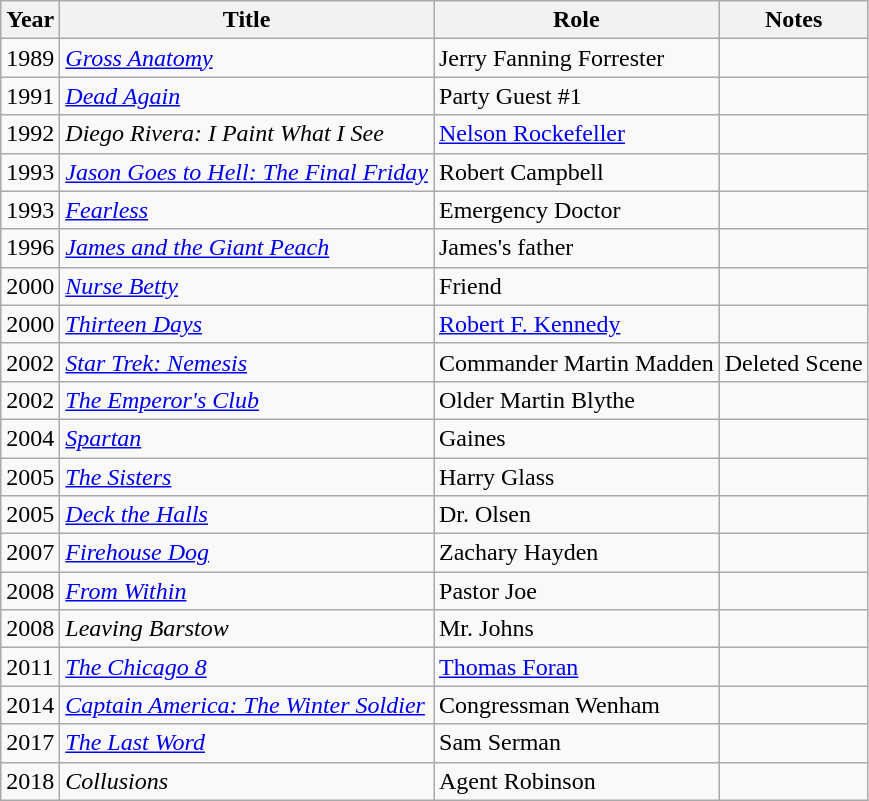<table class="wikitable sortable">
<tr>
<th>Year</th>
<th>Title</th>
<th>Role</th>
<th class="unsortable">Notes</th>
</tr>
<tr>
<td>1989</td>
<td><em><a href='#'>Gross Anatomy</a></em></td>
<td>Jerry Fanning Forrester</td>
<td></td>
</tr>
<tr>
<td>1991</td>
<td><em><a href='#'>Dead Again</a></em></td>
<td>Party Guest #1</td>
<td></td>
</tr>
<tr>
<td>1992</td>
<td><em>Diego Rivera: I Paint What I See</em></td>
<td><a href='#'>Nelson Rockefeller</a></td>
<td></td>
</tr>
<tr>
<td>1993</td>
<td><em><a href='#'>Jason Goes to Hell: The Final Friday</a></em></td>
<td>Robert Campbell</td>
<td></td>
</tr>
<tr>
<td>1993</td>
<td><em><a href='#'>Fearless</a></em></td>
<td>Emergency Doctor</td>
<td></td>
</tr>
<tr>
<td>1996</td>
<td><em><a href='#'>James and the Giant Peach</a></em></td>
<td>James's father</td>
<td></td>
</tr>
<tr>
<td>2000</td>
<td><em><a href='#'>Nurse Betty</a></em></td>
<td>Friend</td>
<td></td>
</tr>
<tr>
<td>2000</td>
<td><em><a href='#'>Thirteen Days</a></em></td>
<td><a href='#'>Robert F. Kennedy</a></td>
<td></td>
</tr>
<tr>
<td>2002</td>
<td><em><a href='#'>Star Trek: Nemesis</a></em></td>
<td>Commander Martin Madden</td>
<td>Deleted Scene</td>
</tr>
<tr>
<td>2002</td>
<td><em><a href='#'>The Emperor's Club</a></em></td>
<td>Older Martin Blythe</td>
<td></td>
</tr>
<tr>
<td>2004</td>
<td><em><a href='#'>Spartan</a></em></td>
<td>Gaines</td>
<td></td>
</tr>
<tr>
<td>2005</td>
<td><em><a href='#'>The Sisters</a></em></td>
<td>Harry Glass</td>
<td></td>
</tr>
<tr>
<td>2005</td>
<td><em><a href='#'>Deck the Halls</a></em></td>
<td>Dr. Olsen</td>
<td></td>
</tr>
<tr>
<td>2007</td>
<td><em><a href='#'>Firehouse Dog</a></em></td>
<td>Zachary Hayden</td>
<td></td>
</tr>
<tr>
<td>2008</td>
<td><em><a href='#'>From Within</a></em></td>
<td>Pastor Joe</td>
<td></td>
</tr>
<tr>
<td>2008</td>
<td><em>Leaving Barstow</em></td>
<td>Mr. Johns</td>
<td></td>
</tr>
<tr>
<td>2011</td>
<td><em><a href='#'>The Chicago 8</a></em></td>
<td><a href='#'>Thomas Foran</a></td>
<td></td>
</tr>
<tr>
<td>2014</td>
<td><em><a href='#'>Captain America: The Winter Soldier</a></em></td>
<td>Congressman Wenham</td>
<td></td>
</tr>
<tr>
<td>2017</td>
<td><em><a href='#'>The Last Word</a></em></td>
<td>Sam Serman</td>
<td></td>
</tr>
<tr>
<td>2018</td>
<td><em>Collusions</em></td>
<td>Agent Robinson</td>
<td></td>
</tr>
</table>
